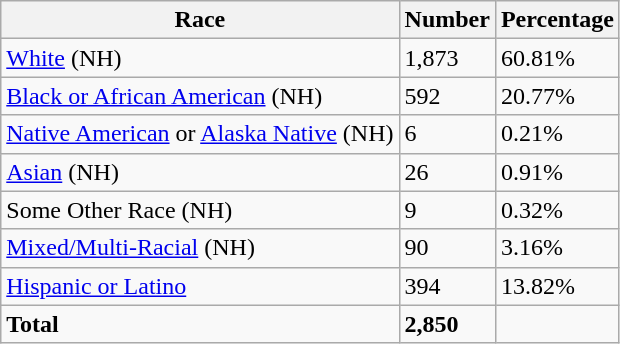<table class="wikitable">
<tr>
<th>Race</th>
<th>Number</th>
<th>Percentage</th>
</tr>
<tr>
<td><a href='#'>White</a> (NH)</td>
<td>1,873</td>
<td>60.81%</td>
</tr>
<tr>
<td><a href='#'>Black or African American</a> (NH)</td>
<td>592</td>
<td>20.77%</td>
</tr>
<tr>
<td><a href='#'>Native American</a> or <a href='#'>Alaska Native</a> (NH)</td>
<td>6</td>
<td>0.21%</td>
</tr>
<tr>
<td><a href='#'>Asian</a> (NH)</td>
<td>26</td>
<td>0.91%</td>
</tr>
<tr>
<td>Some Other Race (NH)</td>
<td>9</td>
<td>0.32%</td>
</tr>
<tr>
<td><a href='#'>Mixed/Multi-Racial</a> (NH)</td>
<td>90</td>
<td>3.16%</td>
</tr>
<tr>
<td><a href='#'>Hispanic or Latino</a></td>
<td>394</td>
<td>13.82%</td>
</tr>
<tr>
<td><strong>Total</strong></td>
<td><strong>2,850</strong></td>
<td></td>
</tr>
</table>
